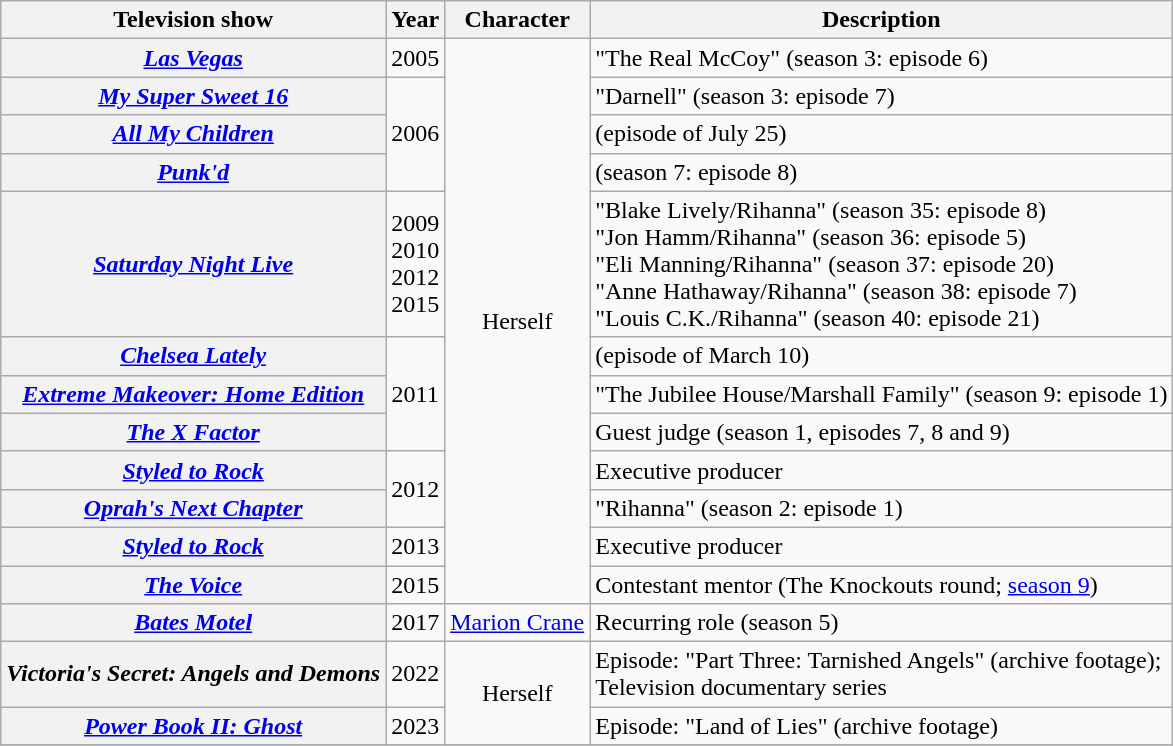<table class="wikitable plainrowheaders sortable" style="text-align:center;">
<tr>
<th scope="col">Television show</th>
<th scope="col">Year</th>
<th scope="col">Character</th>
<th scope="col" class="unsortable">Description</th>
</tr>
<tr>
<th scope=row><em><a href='#'>Las Vegas</a></em></th>
<td>2005</td>
<td rowspan="12">Herself</td>
<td style="text-align:left;">"The Real McCoy" (season 3: episode 6)</td>
</tr>
<tr>
<th scope=row><em><a href='#'>My Super Sweet 16</a></em></th>
<td rowspan="3">2006</td>
<td style="text-align:left;">"Darnell" (season 3: episode 7)</td>
</tr>
<tr>
<th scope=row><em><a href='#'>All My Children</a></em></th>
<td style="text-align:left;">(episode of July 25)</td>
</tr>
<tr>
<th scope=row><em><a href='#'>Punk'd</a></em></th>
<td style="text-align:left;">(season 7: episode 8)</td>
</tr>
<tr>
<th scope=row><em><a href='#'>Saturday Night Live</a></em></th>
<td>2009<br>2010<br>2012<br>2015</td>
<td style="text-align:left;">"Blake Lively/Rihanna" (season 35: episode 8)<br>"Jon Hamm/Rihanna" (season 36: episode 5)<br>"Eli Manning/Rihanna" (season 37: episode 20)<br>"Anne Hathaway/Rihanna" (season 38: episode 7)<br>"Louis C.K./Rihanna" (season 40: episode 21)</td>
</tr>
<tr>
<th scope=row><em><a href='#'>Chelsea Lately</a></em></th>
<td rowspan="3">2011</td>
<td style="text-align:left;">(episode of March 10)</td>
</tr>
<tr>
<th scope=row><em><a href='#'>Extreme Makeover: Home Edition</a></em></th>
<td style="text-align:left;">"The Jubilee House/Marshall Family" (season 9: episode 1)</td>
</tr>
<tr>
<th scope=row><em><a href='#'>The X Factor</a></em></th>
<td style="text-align:left;">Guest judge (season 1, episodes 7, 8 and 9)</td>
</tr>
<tr>
<th scope=row><em><a href='#'>Styled to Rock</a></em></th>
<td rowspan="2">2012</td>
<td style="text-align:left;">Executive producer</td>
</tr>
<tr>
<th scope=row><em><a href='#'>Oprah's Next Chapter</a></em></th>
<td style="text-align:left;">"Rihanna" (season 2: episode 1)</td>
</tr>
<tr>
<th scope="row"><em><a href='#'>Styled to Rock</a></em></th>
<td>2013</td>
<td style="text-align:left;">Executive producer</td>
</tr>
<tr>
<th scope=row><em><a href='#'>The Voice</a></em></th>
<td>2015</td>
<td style="text-align:left;">Contestant mentor (The Knockouts round; <a href='#'>season 9</a>)</td>
</tr>
<tr>
<th scope="row"><em><a href='#'>Bates Motel</a></em></th>
<td>2017</td>
<td><a href='#'>Marion Crane</a></td>
<td style="text-align:left;">Recurring role (season 5)</td>
</tr>
<tr>
<th scope="row"><em>Victoria's Secret: Angels and Demons</em></th>
<td>2022</td>
<td rowspan="2">Herself</td>
<td style="text-align:left;">Episode: "Part Three: Tarnished Angels" (archive footage); <br> Television documentary series</td>
</tr>
<tr>
<th scope="row"><em><a href='#'>Power Book II: Ghost</a></em></th>
<td>2023</td>
<td style="text-align:left;">Episode: "Land of Lies" (archive footage)</td>
</tr>
<tr>
</tr>
</table>
